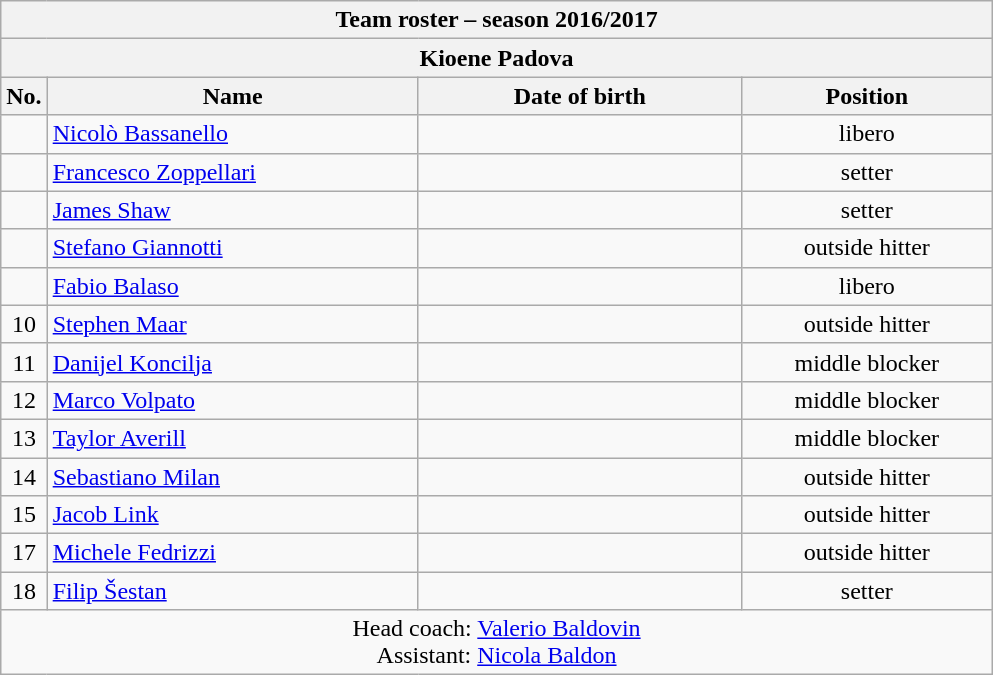<table class="wikitable collapsible collapsed sortable" style="font-size:100%; text-align:center;">
<tr>
<th colspan=6>Team roster – season 2016/2017</th>
</tr>
<tr>
<th colspan=6>Kioene Padova</th>
</tr>
<tr>
<th>No.</th>
<th style="width:15em">Name</th>
<th style="width:13em">Date of birth</th>
<th style="width:10em">Position</th>
</tr>
<tr>
<td></td>
<td align=left> <a href='#'>Nicolò Bassanello</a></td>
<td align=right></td>
<td>libero</td>
</tr>
<tr>
<td></td>
<td align=left> <a href='#'>Francesco Zoppellari</a></td>
<td align=right></td>
<td>setter</td>
</tr>
<tr>
<td></td>
<td align=left> <a href='#'>James Shaw</a></td>
<td align=right></td>
<td>setter</td>
</tr>
<tr>
<td></td>
<td align=left> <a href='#'>Stefano Giannotti</a></td>
<td align=right></td>
<td>outside hitter</td>
</tr>
<tr>
<td></td>
<td align=left> <a href='#'>Fabio Balaso</a></td>
<td align=right></td>
<td>libero</td>
</tr>
<tr>
<td>10</td>
<td align=left> <a href='#'>Stephen Maar</a></td>
<td align=right></td>
<td>outside hitter</td>
</tr>
<tr>
<td>11</td>
<td align=left> <a href='#'>Danijel Koncilja</a></td>
<td align=right></td>
<td>middle blocker</td>
</tr>
<tr>
<td>12</td>
<td align=left> <a href='#'>Marco Volpato</a></td>
<td align=right></td>
<td>middle blocker</td>
</tr>
<tr>
<td>13</td>
<td align=left> <a href='#'>Taylor Averill</a></td>
<td align=right></td>
<td>middle blocker</td>
</tr>
<tr>
<td>14</td>
<td align=left> <a href='#'>Sebastiano Milan</a></td>
<td align=right></td>
<td>outside hitter</td>
</tr>
<tr>
<td>15</td>
<td align=left> <a href='#'>Jacob Link</a></td>
<td align=right></td>
<td>outside hitter</td>
</tr>
<tr>
<td>17</td>
<td align=left> <a href='#'>Michele Fedrizzi</a></td>
<td align=right></td>
<td>outside hitter</td>
</tr>
<tr>
<td>18</td>
<td align=left> <a href='#'>Filip Šestan</a></td>
<td align=right></td>
<td>setter</td>
</tr>
<tr>
<td colspan=4>Head coach: <a href='#'>Valerio Baldovin</a><br>Assistant: <a href='#'>Nicola Baldon</a></td>
</tr>
</table>
